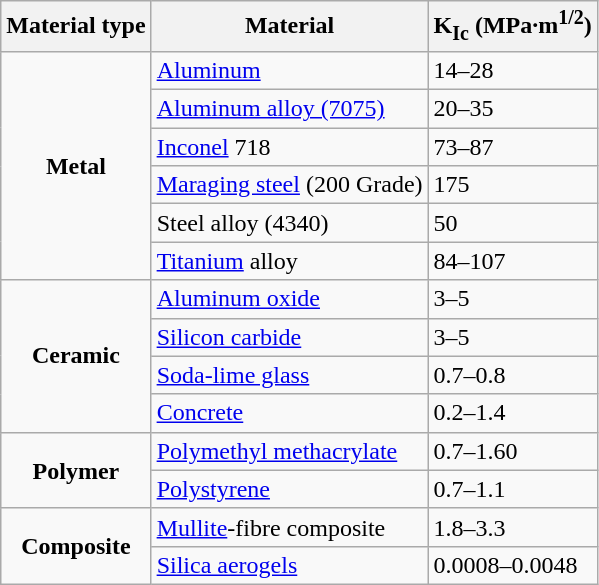<table class="wikitable floatright">
<tr>
<th>Material type</th>
<th>Material</th>
<th>K<sub>Ic</sub> (MPa·m<sup>1/2</sup>)</th>
</tr>
<tr>
<td rowspan=6 align="center"><strong>Metal</strong></td>
<td><a href='#'>Aluminum</a></td>
<td>14–28</td>
</tr>
<tr>
<td><a href='#'>Aluminum alloy (7075)</a></td>
<td>20–35</td>
</tr>
<tr>
<td><a href='#'>Inconel</a> 718</td>
<td>73–87</td>
</tr>
<tr>
<td><a href='#'>Maraging steel</a> (200 Grade)</td>
<td>175</td>
</tr>
<tr>
<td>Steel alloy (4340)</td>
<td>50</td>
</tr>
<tr>
<td><a href='#'>Titanium</a> alloy</td>
<td>84–107</td>
</tr>
<tr>
<td rowspan=4 align="center"><strong>Ceramic</strong></td>
<td><a href='#'>Aluminum oxide</a></td>
<td>3–5</td>
</tr>
<tr>
<td><a href='#'>Silicon carbide</a></td>
<td>3–5</td>
</tr>
<tr>
<td><a href='#'>Soda-lime glass</a></td>
<td>0.7–0.8</td>
</tr>
<tr>
<td><a href='#'>Concrete</a></td>
<td>0.2–1.4</td>
</tr>
<tr>
<td rowspan=2 align="center"><strong>Polymer</strong></td>
<td><a href='#'>Polymethyl methacrylate</a></td>
<td>0.7–1.60</td>
</tr>
<tr>
<td><a href='#'>Polystyrene</a></td>
<td>0.7–1.1</td>
</tr>
<tr>
<td rowspan=2 align="center"><strong>Composite</strong></td>
<td><a href='#'>Mullite</a>-fibre composite</td>
<td>1.8–3.3</td>
</tr>
<tr>
<td><a href='#'>Silica aerogels</a></td>
<td>0.0008–0.0048</td>
</tr>
</table>
